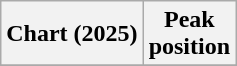<table class="wikitable sortable plainrowheaders" style="text-align:center">
<tr>
<th scope="col">Chart (2025)</th>
<th scope="col">Peak<br>position</th>
</tr>
<tr>
</tr>
</table>
